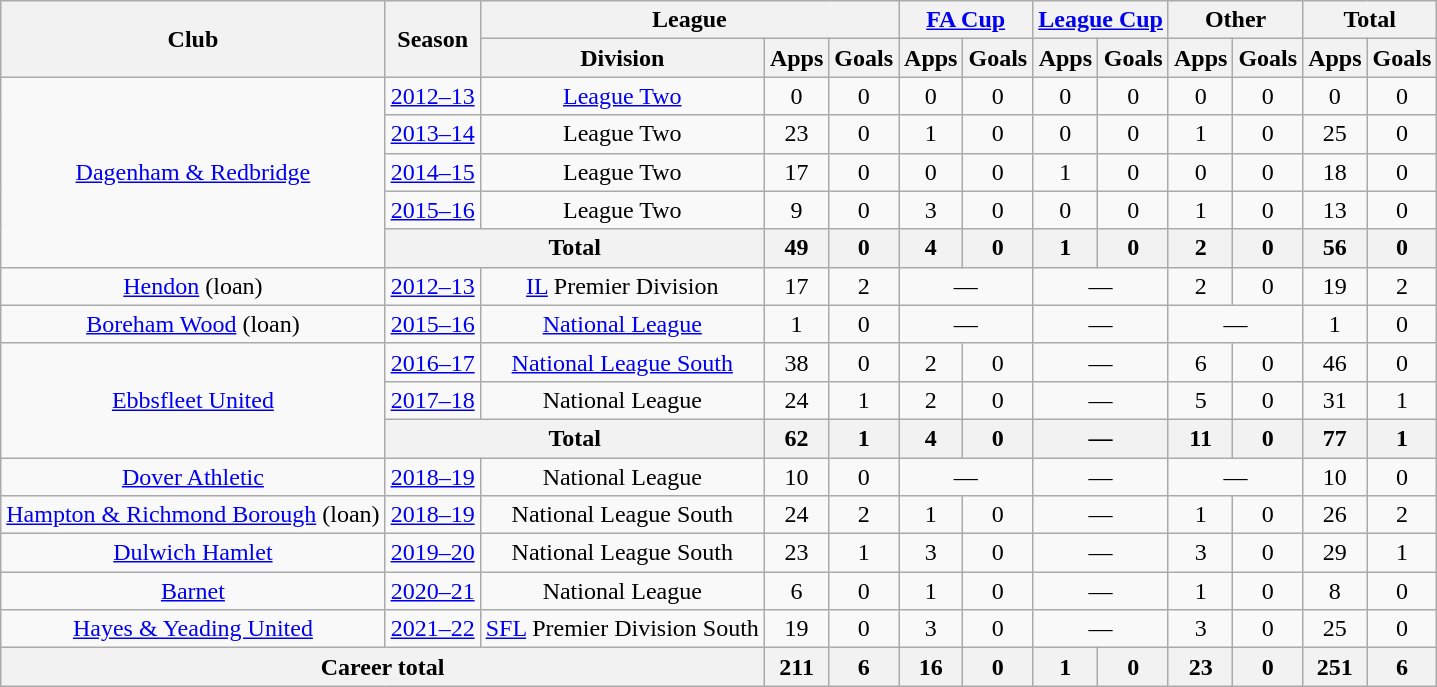<table class="wikitable" style="text-align: center">
<tr>
<th rowspan="2">Club</th>
<th rowspan="2">Season</th>
<th colspan="3">League</th>
<th colspan="2"><a href='#'>FA Cup</a></th>
<th colspan="2"><a href='#'>League Cup</a></th>
<th colspan="2">Other</th>
<th colspan="2">Total</th>
</tr>
<tr>
<th>Division</th>
<th>Apps</th>
<th>Goals</th>
<th>Apps</th>
<th>Goals</th>
<th>Apps</th>
<th>Goals</th>
<th>Apps</th>
<th>Goals</th>
<th>Apps</th>
<th>Goals</th>
</tr>
<tr>
<td rowspan="5"><a href='#'>Dagenham & Redbridge</a></td>
<td><a href='#'>2012–13</a></td>
<td><a href='#'>League Two</a></td>
<td>0</td>
<td>0</td>
<td>0</td>
<td>0</td>
<td>0</td>
<td>0</td>
<td>0</td>
<td>0</td>
<td>0</td>
<td>0</td>
</tr>
<tr>
<td><a href='#'>2013–14</a></td>
<td>League Two</td>
<td>23</td>
<td>0</td>
<td>1</td>
<td>0</td>
<td>0</td>
<td>0</td>
<td>1</td>
<td>0</td>
<td>25</td>
<td>0</td>
</tr>
<tr>
<td><a href='#'>2014–15</a></td>
<td>League Two</td>
<td>17</td>
<td>0</td>
<td>0</td>
<td>0</td>
<td>1</td>
<td>0</td>
<td>0</td>
<td>0</td>
<td>18</td>
<td>0</td>
</tr>
<tr>
<td><a href='#'>2015–16</a></td>
<td>League Two</td>
<td>9</td>
<td>0</td>
<td>3</td>
<td>0</td>
<td>0</td>
<td>0</td>
<td>1</td>
<td>0</td>
<td>13</td>
<td>0</td>
</tr>
<tr>
<th colspan="2">Total</th>
<th>49</th>
<th>0</th>
<th>4</th>
<th>0</th>
<th>1</th>
<th>0</th>
<th>2</th>
<th>0</th>
<th>56</th>
<th>0</th>
</tr>
<tr>
<td><a href='#'>Hendon</a> (loan)</td>
<td><a href='#'>2012–13</a></td>
<td><a href='#'>IL</a> Premier Division</td>
<td>17</td>
<td>2</td>
<td colspan="2">—</td>
<td colspan="2">—</td>
<td>2</td>
<td>0</td>
<td>19</td>
<td>2</td>
</tr>
<tr>
<td><a href='#'>Boreham Wood</a> (loan)</td>
<td><a href='#'>2015–16</a></td>
<td><a href='#'>National League</a></td>
<td>1</td>
<td>0</td>
<td colspan="2">—</td>
<td colspan="2">—</td>
<td colspan="2">—</td>
<td>1</td>
<td>0</td>
</tr>
<tr>
<td rowspan="3"><a href='#'>Ebbsfleet United</a></td>
<td><a href='#'>2016–17</a></td>
<td><a href='#'>National League South</a></td>
<td>38</td>
<td>0</td>
<td>2</td>
<td>0</td>
<td colspan="2">—</td>
<td>6</td>
<td>0</td>
<td>46</td>
<td>0</td>
</tr>
<tr>
<td><a href='#'>2017–18</a></td>
<td>National League</td>
<td>24</td>
<td>1</td>
<td>2</td>
<td>0</td>
<td colspan="2">—</td>
<td>5</td>
<td>0</td>
<td>31</td>
<td>1</td>
</tr>
<tr>
<th colspan="2">Total</th>
<th>62</th>
<th>1</th>
<th>4</th>
<th>0</th>
<th colspan="2">—</th>
<th>11</th>
<th>0</th>
<th>77</th>
<th>1</th>
</tr>
<tr>
<td><a href='#'>Dover Athletic</a></td>
<td><a href='#'>2018–19</a></td>
<td>National League</td>
<td>10</td>
<td>0</td>
<td colspan="2">—</td>
<td colspan="2">—</td>
<td colspan="2">—</td>
<td>10</td>
<td>0</td>
</tr>
<tr>
<td><a href='#'>Hampton & Richmond Borough</a> (loan)</td>
<td><a href='#'>2018–19</a></td>
<td>National League South</td>
<td>24</td>
<td>2</td>
<td>1</td>
<td>0</td>
<td colspan="2">—</td>
<td>1</td>
<td>0</td>
<td>26</td>
<td>2</td>
</tr>
<tr>
<td><a href='#'>Dulwich Hamlet</a></td>
<td><a href='#'>2019–20</a></td>
<td>National League South</td>
<td>23</td>
<td>1</td>
<td>3</td>
<td>0</td>
<td colspan="2">—</td>
<td>3</td>
<td>0</td>
<td>29</td>
<td>1</td>
</tr>
<tr>
<td><a href='#'>Barnet</a></td>
<td><a href='#'>2020–21</a></td>
<td>National League</td>
<td>6</td>
<td>0</td>
<td>1</td>
<td>0</td>
<td colspan="2">—</td>
<td>1</td>
<td>0</td>
<td>8</td>
<td>0</td>
</tr>
<tr>
<td><a href='#'>Hayes & Yeading United</a></td>
<td><a href='#'>2021–22</a></td>
<td><a href='#'>SFL</a> Premier Division South</td>
<td>19</td>
<td>0</td>
<td>3</td>
<td>0</td>
<td colspan="2">—</td>
<td>3</td>
<td>0</td>
<td>25</td>
<td>0</td>
</tr>
<tr>
<th colspan="3">Career total</th>
<th>211</th>
<th>6</th>
<th>16</th>
<th>0</th>
<th>1</th>
<th>0</th>
<th>23</th>
<th>0</th>
<th>251</th>
<th>6</th>
</tr>
</table>
